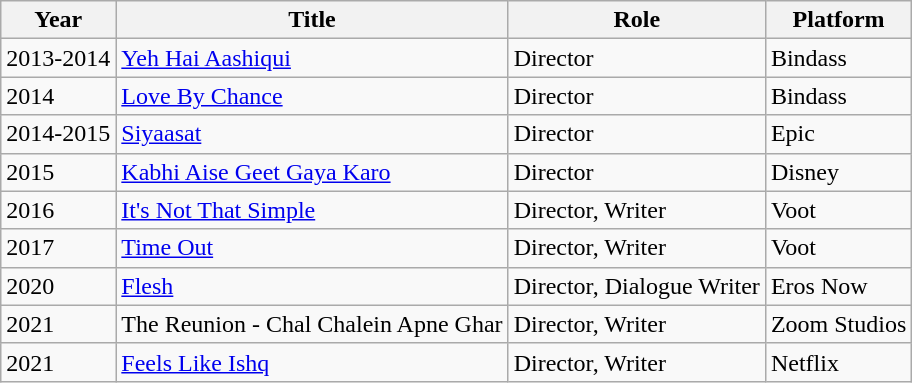<table class="wikitable">
<tr>
<th>Year</th>
<th>Title</th>
<th>Role</th>
<th>Platform</th>
</tr>
<tr>
<td>2013-2014</td>
<td><a href='#'>Yeh Hai Aashiqui</a></td>
<td>Director</td>
<td>Bindass</td>
</tr>
<tr>
<td>2014</td>
<td><a href='#'>Love By Chance</a></td>
<td>Director</td>
<td>Bindass</td>
</tr>
<tr>
<td>2014-2015</td>
<td><a href='#'>Siyaasat</a></td>
<td>Director</td>
<td>Epic</td>
</tr>
<tr>
<td>2015</td>
<td><a href='#'>Kabhi Aise Geet Gaya Karo</a></td>
<td>Director</td>
<td>Disney</td>
</tr>
<tr>
<td>2016</td>
<td><a href='#'>It's Not That Simple</a></td>
<td>Director, Writer</td>
<td>Voot</td>
</tr>
<tr>
<td>2017</td>
<td><a href='#'>Time Out</a></td>
<td>Director, Writer</td>
<td>Voot</td>
</tr>
<tr>
<td>2020</td>
<td><a href='#'>Flesh</a></td>
<td>Director, Dialogue Writer</td>
<td>Eros Now</td>
</tr>
<tr>
<td>2021</td>
<td>The Reunion - Chal Chalein Apne Ghar</td>
<td>Director, Writer</td>
<td>Zoom Studios</td>
</tr>
<tr>
<td>2021</td>
<td><a href='#'>Feels Like Ishq</a></td>
<td>Director, Writer</td>
<td>Netflix</td>
</tr>
</table>
